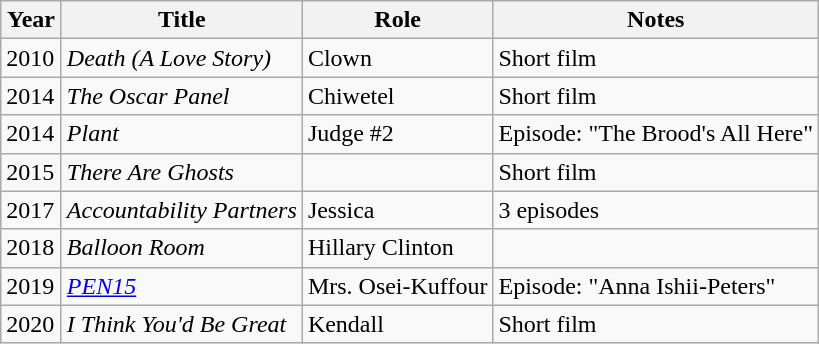<table class="wikitable plainrowheaders sortable">
<tr>
<th style="width:33px;">Year</th>
<th>Title</th>
<th>Role</th>
<th>Notes</th>
</tr>
<tr>
<td>2010</td>
<td><em>Death (A Love Story)</em></td>
<td>Clown</td>
<td>Short film</td>
</tr>
<tr>
<td>2014</td>
<td><em>The Oscar Panel</em></td>
<td>Chiwetel</td>
<td>Short film</td>
</tr>
<tr>
<td>2014</td>
<td><em>Plant</em></td>
<td>Judge #2</td>
<td>Episode: "The Brood's All Here"</td>
</tr>
<tr>
<td>2015</td>
<td><em>There Are Ghosts</em></td>
<td></td>
<td>Short film</td>
</tr>
<tr>
<td>2017</td>
<td><em>Accountability Partners</em></td>
<td>Jessica</td>
<td>3 episodes</td>
</tr>
<tr>
<td>2018</td>
<td><em>Balloon Room</em></td>
<td>Hillary Clinton</td>
<td></td>
</tr>
<tr>
<td>2019</td>
<td><em><a href='#'>PEN15</a></em></td>
<td>Mrs. Osei-Kuffour</td>
<td>Episode: "Anna Ishii-Peters"</td>
</tr>
<tr>
<td>2020</td>
<td><em>I Think You'd Be Great</em></td>
<td>Kendall</td>
<td>Short film</td>
</tr>
</table>
